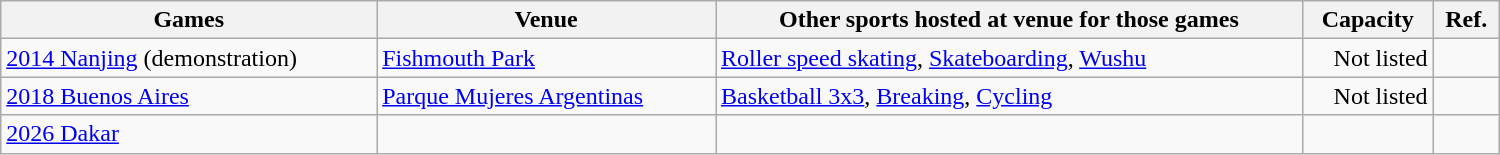<table class="wikitable sortable" width="1000px">
<tr>
<th>Games</th>
<th>Venue</th>
<th>Other sports hosted at venue for those games</th>
<th>Capacity</th>
<th>Ref.</th>
</tr>
<tr>
<td><a href='#'>2014 Nanjing</a> (demonstration)</td>
<td><a href='#'>Fishmouth Park</a></td>
<td><a href='#'>Roller speed skating</a>, <a href='#'>Skateboarding</a>, <a href='#'>Wushu</a></td>
<td align="right">Not listed</td>
<td align="center"></td>
</tr>
<tr>
<td><a href='#'>2018 Buenos Aires</a></td>
<td><a href='#'>Parque Mujeres Argentinas</a></td>
<td><a href='#'>Basketball 3x3</a>, <a href='#'>Breaking</a>, <a href='#'>Cycling</a></td>
<td align="right">Not listed</td>
<td align="center"></td>
</tr>
<tr>
<td><a href='#'>2026 Dakar</a></td>
<td></td>
<td></td>
<td align="right"></td>
<td align="center"></td>
</tr>
</table>
